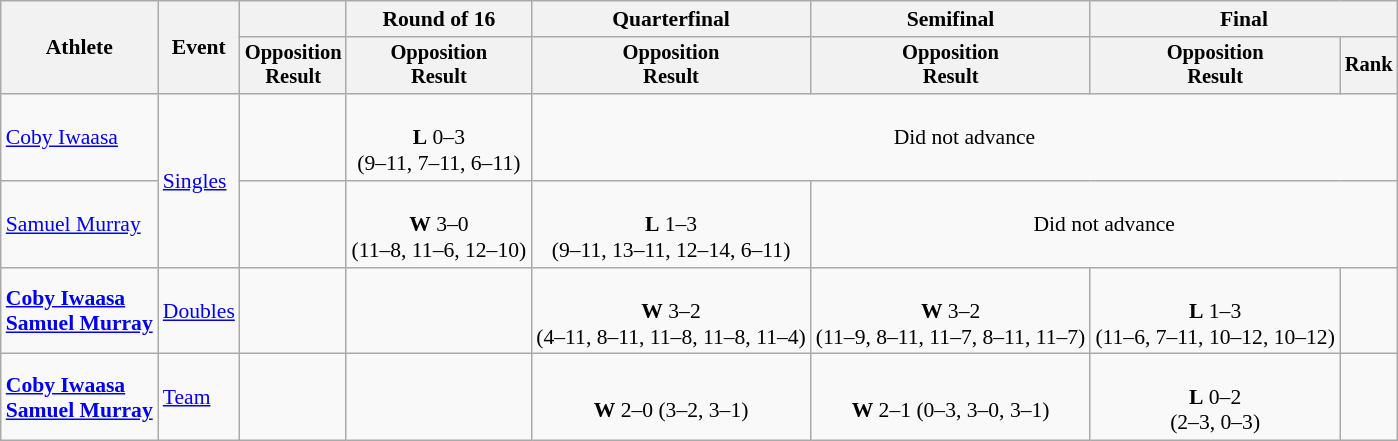<table class=wikitable style=font-size:90%;text-align:center>
<tr>
<th rowspan=2>Athlete</th>
<th rowspan=2>Event</th>
<th></th>
<th>Round of 16</th>
<th>Quarterfinal</th>
<th>Semifinal</th>
<th colspan=2>Final</th>
</tr>
<tr style=font-size:95%>
<th>Opposition<br>Result</th>
<th>Opposition<br>Result</th>
<th>Opposition<br>Result</th>
<th>Opposition<br>Result</th>
<th>Opposition<br>Result</th>
<th>Rank</th>
</tr>
<tr>
<td align=left><a href='#'>Coby Iwaasa</a></td>
<td align=left rowspan=2><a href='#'>Singles</a></td>
<td></td>
<td><br><strong>L</strong> 0–3<br>(9–11, 7–11, 6–11)</td>
<td colspan=4>Did not advance</td>
</tr>
<tr>
<td align=left><a href='#'>Samuel Murray</a></td>
<td></td>
<td><br><strong>W</strong> 3–0<br>(11–8, 11–6, 12–10)</td>
<td><br><strong>L</strong> 1–3<br>(9–11, 13–11, 12–14, 6–11)</td>
<td colspan=3>Did not advance</td>
</tr>
<tr>
<td align=left><strong><a href='#'>Coby Iwaasa</a><br><a href='#'>Samuel Murray</a></strong></td>
<td align=left><a href='#'>Doubles</a></td>
<td></td>
<td></td>
<td><br><strong>W</strong> 3–2<br>(4–11, 8–11, 11–8, 11–8, 11–4)</td>
<td><br><strong>W</strong> 3–2<br>(11–9, 8–11, 11–7, 8–11, 11–7)</td>
<td><br><strong>L</strong> 1–3<br>(11–6, 7–11, 10–12, 10–12)</td>
<td></td>
</tr>
<tr>
<td align=left><strong><a href='#'>Coby Iwaasa</a><br><a href='#'>Samuel Murray</a></strong></td>
<td align=left><a href='#'>Team</a></td>
<td></td>
<td></td>
<td><br><strong>W</strong> 2–0 (3–2, 3–1)</td>
<td><br><strong>W</strong> 2–1 (0–3, 3–0, 3–1)</td>
<td><br><strong>L</strong> 0–2<br>(2–3, 0–3)</td>
<td></td>
</tr>
</table>
